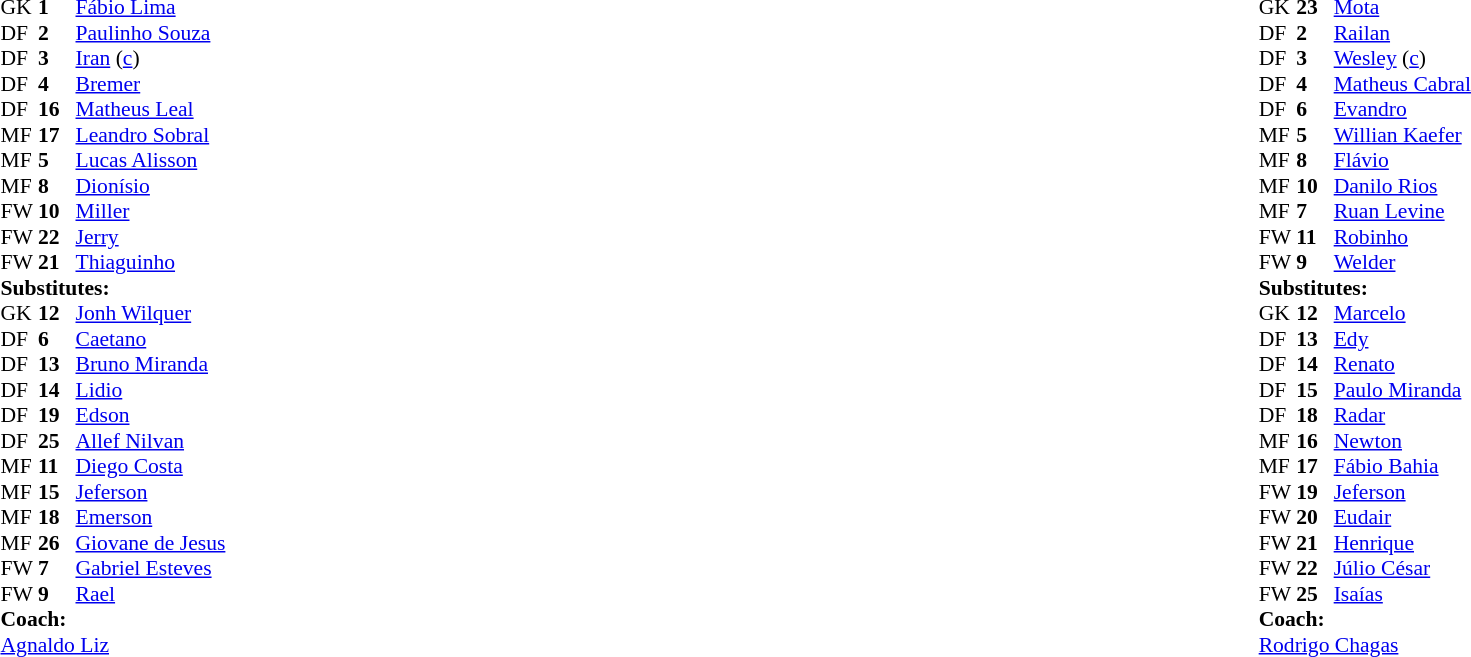<table width="100%">
<tr>
<td valign="top" width="40%"><br><table style="font-size:90%" cellspacing="0" cellpadding="0">
<tr>
<th width=25></th>
<th width=25></th>
</tr>
<tr>
<td>GK</td>
<td><strong>1</strong></td>
<td> <a href='#'>Fábio Lima</a></td>
</tr>
<tr>
<td>DF</td>
<td><strong>2</strong></td>
<td> <a href='#'>Paulinho Souza</a></td>
<td></td>
<td></td>
</tr>
<tr>
<td>DF</td>
<td><strong>3</strong></td>
<td> <a href='#'>Iran</a> (<a href='#'>c</a>)</td>
</tr>
<tr>
<td>DF</td>
<td><strong>4</strong></td>
<td> <a href='#'>Bremer</a></td>
</tr>
<tr>
<td>DF</td>
<td><strong>16</strong></td>
<td> <a href='#'>Matheus Leal</a></td>
<td></td>
<td></td>
</tr>
<tr>
<td>MF</td>
<td><strong>17</strong></td>
<td> <a href='#'>Leandro Sobral</a></td>
<td></td>
<td></td>
</tr>
<tr>
<td>MF</td>
<td><strong>5</strong></td>
<td> <a href='#'>Lucas Alisson</a></td>
</tr>
<tr>
<td>MF</td>
<td><strong>8</strong></td>
<td> <a href='#'>Dionísio</a></td>
<td></td>
<td></td>
</tr>
<tr>
<td>FW</td>
<td><strong>10</strong></td>
<td> <a href='#'>Miller</a></td>
</tr>
<tr>
<td>FW</td>
<td><strong>22</strong></td>
<td> <a href='#'>Jerry</a></td>
<td></td>
<td></td>
</tr>
<tr>
<td>FW</td>
<td><strong>21</strong></td>
<td> <a href='#'>Thiaguinho</a></td>
</tr>
<tr>
<td colspan=3><strong>Substitutes:</strong></td>
</tr>
<tr>
<td>GK</td>
<td><strong>12</strong></td>
<td> <a href='#'>Jonh Wilquer</a></td>
</tr>
<tr>
<td>DF</td>
<td><strong>6</strong></td>
<td> <a href='#'>Caetano</a></td>
<td></td>
<td></td>
</tr>
<tr>
<td>DF</td>
<td><strong>13</strong></td>
<td> <a href='#'>Bruno Miranda</a></td>
</tr>
<tr>
<td>DF</td>
<td><strong>14</strong></td>
<td> <a href='#'>Lidio</a></td>
</tr>
<tr>
<td>DF</td>
<td><strong>19</strong></td>
<td> <a href='#'>Edson</a></td>
<td></td>
<td></td>
</tr>
<tr>
<td>DF</td>
<td><strong>25</strong></td>
<td> <a href='#'>Allef Nilvan</a></td>
</tr>
<tr>
<td>MF</td>
<td><strong>11</strong></td>
<td> <a href='#'>Diego Costa</a></td>
</tr>
<tr>
<td>MF</td>
<td><strong>15</strong></td>
<td> <a href='#'>Jeferson</a></td>
</tr>
<tr>
<td>MF</td>
<td><strong>18</strong></td>
<td> <a href='#'>Emerson</a></td>
<td></td>
<td></td>
</tr>
<tr>
<td>MF</td>
<td><strong>26</strong></td>
<td> <a href='#'>Giovane de Jesus</a></td>
</tr>
<tr>
<td>FW</td>
<td><strong>7</strong></td>
<td> <a href='#'>Gabriel Esteves</a></td>
<td></td>
<td></td>
</tr>
<tr>
<td>FW</td>
<td><strong>9</strong></td>
<td> <a href='#'>Rael</a></td>
<td></td>
<td></td>
</tr>
<tr>
<td colspan=3><strong>Coach:</strong></td>
</tr>
<tr>
<td colspan=4> <a href='#'>Agnaldo Liz</a></td>
</tr>
</table>
</td>
<td valign="top" width="50%"><br><table style="font-size:90%;" cellspacing="0" cellpadding="0" align="center">
<tr>
<th width=25></th>
<th width=25></th>
</tr>
<tr>
<td>GK</td>
<td><strong>23</strong></td>
<td> <a href='#'>Mota</a></td>
<td></td>
</tr>
<tr>
<td>DF</td>
<td><strong>2</strong></td>
<td> <a href='#'>Railan</a></td>
</tr>
<tr>
<td>DF</td>
<td><strong>3</strong></td>
<td> <a href='#'>Wesley</a> (<a href='#'>c</a>)</td>
</tr>
<tr>
<td>DF</td>
<td><strong>4</strong></td>
<td> <a href='#'>Matheus Cabral</a></td>
</tr>
<tr>
<td>DF</td>
<td><strong>6</strong></td>
<td> <a href='#'>Evandro</a></td>
</tr>
<tr>
<td>MF</td>
<td><strong>5</strong></td>
<td> <a href='#'>Willian Kaefer</a></td>
<td></td>
<td></td>
</tr>
<tr>
<td>MF</td>
<td><strong>8</strong></td>
<td> <a href='#'>Flávio</a></td>
<td></td>
<td></td>
</tr>
<tr>
<td>MF</td>
<td><strong>10</strong></td>
<td> <a href='#'>Danilo Rios</a></td>
<td></td>
</tr>
<tr>
<td>MF</td>
<td><strong>7</strong></td>
<td> <a href='#'>Ruan Levine</a></td>
<td></td>
<td></td>
</tr>
<tr>
<td>FW</td>
<td><strong>11</strong></td>
<td> <a href='#'>Robinho</a></td>
<td></td>
<td></td>
</tr>
<tr>
<td>FW</td>
<td><strong>9</strong></td>
<td> <a href='#'>Welder</a></td>
<td></td>
<td></td>
</tr>
<tr>
<td colspan=3><strong>Substitutes:</strong></td>
</tr>
<tr>
<td>GK</td>
<td><strong>12</strong></td>
<td> <a href='#'>Marcelo</a></td>
</tr>
<tr>
<td>DF</td>
<td><strong>13</strong></td>
<td> <a href='#'>Edy</a></td>
<td></td>
<td></td>
</tr>
<tr>
<td>DF</td>
<td><strong>14</strong></td>
<td> <a href='#'>Renato</a></td>
</tr>
<tr>
<td>DF</td>
<td><strong>15</strong></td>
<td> <a href='#'>Paulo Miranda</a></td>
</tr>
<tr>
<td>DF</td>
<td><strong>18</strong></td>
<td> <a href='#'>Radar</a></td>
</tr>
<tr>
<td>MF</td>
<td><strong>16</strong></td>
<td> <a href='#'>Newton</a></td>
<td></td>
<td></td>
</tr>
<tr>
<td>MF</td>
<td><strong>17</strong></td>
<td> <a href='#'>Fábio Bahia</a></td>
<td></td>
<td></td>
</tr>
<tr>
<td>FW</td>
<td><strong>19</strong></td>
<td> <a href='#'>Jeferson</a></td>
<td></td>
<td></td>
</tr>
<tr>
<td>FW</td>
<td><strong>20</strong></td>
<td> <a href='#'>Eudair</a></td>
</tr>
<tr>
<td>FW</td>
<td><strong>21</strong></td>
<td> <a href='#'>Henrique</a></td>
</tr>
<tr>
<td>FW</td>
<td><strong>22</strong></td>
<td> <a href='#'>Júlio César</a></td>
</tr>
<tr>
<td>FW</td>
<td><strong>25</strong></td>
<td> <a href='#'>Isaías</a></td>
<td></td>
<td></td>
</tr>
<tr>
<td colspan=3><strong>Coach:</strong></td>
</tr>
<tr>
<td colspan=4> <a href='#'>Rodrigo Chagas</a></td>
</tr>
</table>
</td>
</tr>
</table>
